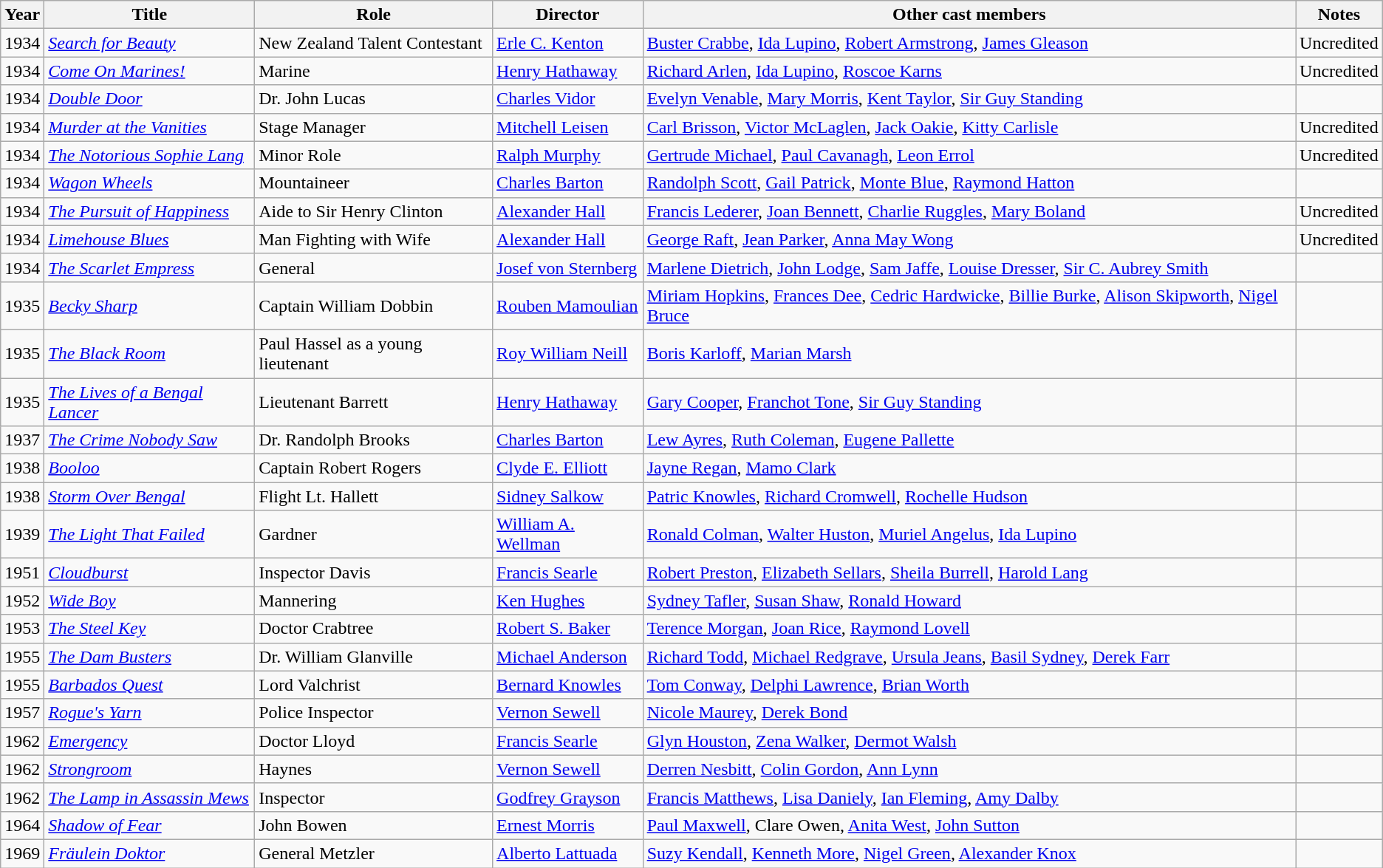<table class="wikitable">
<tr>
<th>Year</th>
<th>Title</th>
<th>Role</th>
<th>Director</th>
<th>Other cast members</th>
<th>Notes</th>
</tr>
<tr>
<td>1934</td>
<td><em><a href='#'>Search for Beauty</a></em></td>
<td>New Zealand Talent Contestant</td>
<td><a href='#'>Erle C. Kenton</a></td>
<td><a href='#'>Buster Crabbe</a>, <a href='#'>Ida Lupino</a>, <a href='#'>Robert Armstrong</a>, <a href='#'>James Gleason</a></td>
<td>Uncredited</td>
</tr>
<tr>
<td>1934</td>
<td><em><a href='#'>Come On Marines!</a></em></td>
<td>Marine</td>
<td><a href='#'>Henry Hathaway</a></td>
<td><a href='#'>Richard Arlen</a>, <a href='#'>Ida Lupino</a>, <a href='#'>Roscoe Karns</a></td>
<td>Uncredited</td>
</tr>
<tr>
<td>1934</td>
<td><em><a href='#'>Double Door</a></em></td>
<td>Dr. John Lucas</td>
<td><a href='#'>Charles Vidor</a></td>
<td><a href='#'>Evelyn Venable</a>, <a href='#'>Mary Morris</a>, <a href='#'>Kent Taylor</a>, <a href='#'>Sir Guy Standing</a></td>
<td></td>
</tr>
<tr>
<td>1934</td>
<td><em><a href='#'>Murder at the Vanities</a></em></td>
<td>Stage Manager</td>
<td><a href='#'>Mitchell Leisen</a></td>
<td><a href='#'>Carl Brisson</a>, <a href='#'>Victor McLaglen</a>, <a href='#'>Jack Oakie</a>, <a href='#'>Kitty Carlisle</a></td>
<td>Uncredited</td>
</tr>
<tr>
<td>1934</td>
<td><em><a href='#'>The Notorious Sophie Lang</a></em></td>
<td>Minor Role</td>
<td><a href='#'>Ralph Murphy</a></td>
<td><a href='#'>Gertrude Michael</a>, <a href='#'>Paul Cavanagh</a>, <a href='#'>Leon Errol</a></td>
<td>Uncredited</td>
</tr>
<tr>
<td>1934</td>
<td><em><a href='#'>Wagon Wheels</a></em></td>
<td>Mountaineer</td>
<td><a href='#'>Charles Barton</a></td>
<td><a href='#'>Randolph Scott</a>, <a href='#'>Gail Patrick</a>, <a href='#'>Monte Blue</a>, <a href='#'>Raymond Hatton</a></td>
<td></td>
</tr>
<tr>
<td>1934</td>
<td><em><a href='#'>The Pursuit of Happiness</a></em></td>
<td>Aide to Sir Henry Clinton</td>
<td><a href='#'>Alexander Hall</a></td>
<td><a href='#'>Francis Lederer</a>, <a href='#'>Joan Bennett</a>, <a href='#'>Charlie Ruggles</a>, <a href='#'>Mary Boland</a></td>
<td>Uncredited</td>
</tr>
<tr>
<td>1934</td>
<td><em><a href='#'>Limehouse Blues</a></em></td>
<td>Man Fighting with Wife</td>
<td><a href='#'>Alexander Hall</a></td>
<td><a href='#'>George Raft</a>, <a href='#'>Jean Parker</a>, <a href='#'>Anna May Wong</a></td>
<td>Uncredited</td>
</tr>
<tr>
<td>1934</td>
<td><em><a href='#'>The Scarlet Empress</a></em></td>
<td>General</td>
<td><a href='#'>Josef von Sternberg</a></td>
<td><a href='#'>Marlene Dietrich</a>, <a href='#'>John Lodge</a>, <a href='#'>Sam Jaffe</a>, <a href='#'>Louise Dresser</a>, <a href='#'>Sir C. Aubrey Smith</a></td>
<td></td>
</tr>
<tr>
<td>1935</td>
<td><em><a href='#'>Becky Sharp</a></em></td>
<td>Captain William Dobbin</td>
<td><a href='#'>Rouben Mamoulian</a></td>
<td><a href='#'>Miriam Hopkins</a>, <a href='#'>Frances Dee</a>, <a href='#'>Cedric Hardwicke</a>, <a href='#'>Billie Burke</a>, <a href='#'>Alison Skipworth</a>, <a href='#'>Nigel Bruce</a></td>
<td></td>
</tr>
<tr>
<td>1935</td>
<td><em><a href='#'>The Black Room</a></em></td>
<td>Paul Hassel as a young lieutenant</td>
<td><a href='#'>Roy William Neill</a></td>
<td><a href='#'>Boris Karloff</a>, <a href='#'>Marian Marsh</a></td>
<td></td>
</tr>
<tr>
<td>1935</td>
<td><em><a href='#'>The Lives of a Bengal Lancer</a></em></td>
<td>Lieutenant Barrett</td>
<td><a href='#'>Henry Hathaway</a></td>
<td><a href='#'>Gary Cooper</a>, <a href='#'>Franchot Tone</a>, <a href='#'>Sir Guy Standing</a></td>
<td></td>
</tr>
<tr>
<td>1937</td>
<td><em><a href='#'>The Crime Nobody Saw</a></em></td>
<td>Dr. Randolph Brooks</td>
<td><a href='#'>Charles Barton</a></td>
<td><a href='#'>Lew Ayres</a>, <a href='#'>Ruth Coleman</a>, <a href='#'>Eugene Pallette</a></td>
<td></td>
</tr>
<tr>
<td>1938</td>
<td><em><a href='#'>Booloo</a></em></td>
<td>Captain Robert Rogers</td>
<td><a href='#'>Clyde E. Elliott</a></td>
<td><a href='#'>Jayne Regan</a>, <a href='#'>Mamo Clark</a></td>
<td></td>
</tr>
<tr>
<td>1938</td>
<td><em><a href='#'>Storm Over Bengal</a></em></td>
<td>Flight Lt. Hallett</td>
<td><a href='#'>Sidney Salkow</a></td>
<td><a href='#'>Patric Knowles</a>, <a href='#'>Richard Cromwell</a>, <a href='#'>Rochelle Hudson</a></td>
<td></td>
</tr>
<tr>
<td>1939</td>
<td><em><a href='#'>The Light That Failed</a></em></td>
<td>Gardner</td>
<td><a href='#'>William A. Wellman</a></td>
<td><a href='#'>Ronald Colman</a>, <a href='#'>Walter Huston</a>, <a href='#'>Muriel Angelus</a>, <a href='#'>Ida Lupino</a></td>
<td></td>
</tr>
<tr>
<td>1951</td>
<td><em><a href='#'>Cloudburst</a></em></td>
<td>Inspector Davis</td>
<td><a href='#'>Francis Searle</a></td>
<td><a href='#'>Robert Preston</a>, <a href='#'>Elizabeth Sellars</a>, <a href='#'>Sheila Burrell</a>, <a href='#'>Harold Lang</a></td>
<td></td>
</tr>
<tr>
<td>1952</td>
<td><em><a href='#'>Wide Boy</a></em></td>
<td>Mannering</td>
<td><a href='#'>Ken Hughes</a></td>
<td><a href='#'>Sydney Tafler</a>, <a href='#'>Susan Shaw</a>, <a href='#'>Ronald Howard</a></td>
<td></td>
</tr>
<tr>
<td>1953</td>
<td><em><a href='#'>The Steel Key</a></em></td>
<td>Doctor Crabtree</td>
<td><a href='#'>Robert S. Baker</a></td>
<td><a href='#'>Terence Morgan</a>, <a href='#'>Joan Rice</a>, <a href='#'>Raymond Lovell</a></td>
<td></td>
</tr>
<tr>
<td>1955</td>
<td><em><a href='#'>The Dam Busters</a></em></td>
<td>Dr. William Glanville</td>
<td><a href='#'>Michael Anderson</a></td>
<td><a href='#'>Richard Todd</a>, <a href='#'>Michael Redgrave</a>, <a href='#'>Ursula Jeans</a>, <a href='#'>Basil Sydney</a>, <a href='#'>Derek Farr</a></td>
<td></td>
</tr>
<tr>
<td>1955</td>
<td><em><a href='#'>Barbados Quest</a></em></td>
<td>Lord Valchrist</td>
<td><a href='#'>Bernard Knowles</a></td>
<td><a href='#'>Tom Conway</a>, <a href='#'>Delphi Lawrence</a>, <a href='#'>Brian Worth</a></td>
<td></td>
</tr>
<tr>
<td>1957</td>
<td><em><a href='#'>Rogue's Yarn</a></em></td>
<td>Police Inspector</td>
<td><a href='#'>Vernon Sewell</a></td>
<td><a href='#'>Nicole Maurey</a>, <a href='#'>Derek Bond</a></td>
<td></td>
</tr>
<tr>
<td>1962</td>
<td><em><a href='#'>Emergency</a></em></td>
<td>Doctor Lloyd</td>
<td><a href='#'>Francis Searle</a></td>
<td><a href='#'>Glyn Houston</a>, <a href='#'>Zena Walker</a>, <a href='#'>Dermot Walsh</a></td>
<td></td>
</tr>
<tr>
<td>1962</td>
<td><em><a href='#'>Strongroom</a></em></td>
<td>Haynes</td>
<td><a href='#'>Vernon Sewell</a></td>
<td><a href='#'>Derren Nesbitt</a>, <a href='#'>Colin Gordon</a>, <a href='#'>Ann Lynn</a></td>
<td></td>
</tr>
<tr>
<td>1962</td>
<td><em><a href='#'>The Lamp in Assassin Mews</a></em></td>
<td>Inspector</td>
<td><a href='#'>Godfrey Grayson</a></td>
<td><a href='#'>Francis Matthews</a>, <a href='#'>Lisa Daniely</a>, <a href='#'>Ian Fleming</a>, <a href='#'>Amy Dalby</a></td>
<td></td>
</tr>
<tr>
<td>1964</td>
<td><em><a href='#'>Shadow of Fear</a></em></td>
<td>John Bowen</td>
<td><a href='#'>Ernest Morris</a></td>
<td><a href='#'>Paul Maxwell</a>, Clare Owen, <a href='#'>Anita West</a>, <a href='#'>John Sutton</a></td>
<td></td>
</tr>
<tr>
<td>1969</td>
<td><em><a href='#'>Fräulein Doktor</a></em></td>
<td>General Metzler</td>
<td><a href='#'>Alberto Lattuada</a></td>
<td><a href='#'>Suzy Kendall</a>, <a href='#'>Kenneth More</a>, <a href='#'>Nigel Green</a>, <a href='#'>Alexander Knox</a></td>
<td></td>
</tr>
</table>
